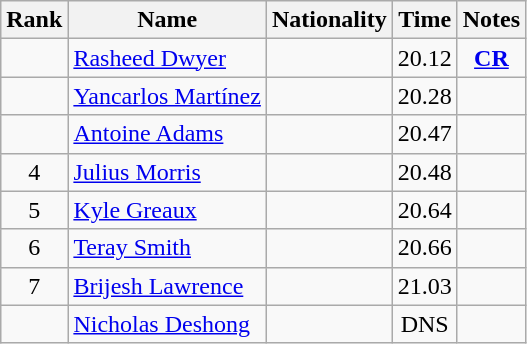<table class="wikitable sortable" style="text-align:center">
<tr>
<th>Rank</th>
<th>Name</th>
<th>Nationality</th>
<th>Time</th>
<th>Notes</th>
</tr>
<tr>
<td align=center></td>
<td align=left><a href='#'>Rasheed Dwyer</a></td>
<td align=left></td>
<td>20.12</td>
<td><strong><a href='#'>CR</a></strong></td>
</tr>
<tr>
<td align=center></td>
<td align=left><a href='#'>Yancarlos Martínez</a></td>
<td align=left></td>
<td>20.28</td>
<td></td>
</tr>
<tr>
<td align=center></td>
<td align=left><a href='#'>Antoine Adams</a></td>
<td align=left></td>
<td>20.47</td>
<td></td>
</tr>
<tr>
<td align=center>4</td>
<td align=left><a href='#'>Julius Morris</a></td>
<td align=left></td>
<td>20.48</td>
<td></td>
</tr>
<tr>
<td align=center>5</td>
<td align=left><a href='#'>Kyle Greaux</a></td>
<td align=left></td>
<td>20.64</td>
<td></td>
</tr>
<tr>
<td align=center>6</td>
<td align=left><a href='#'>Teray Smith</a></td>
<td align=left></td>
<td>20.66</td>
<td></td>
</tr>
<tr>
<td align=center>7</td>
<td align=left><a href='#'>Brijesh Lawrence</a></td>
<td align=left></td>
<td>21.03</td>
<td></td>
</tr>
<tr>
<td align=center></td>
<td align=left><a href='#'>Nicholas Deshong</a></td>
<td align=left></td>
<td>DNS</td>
<td></td>
</tr>
</table>
